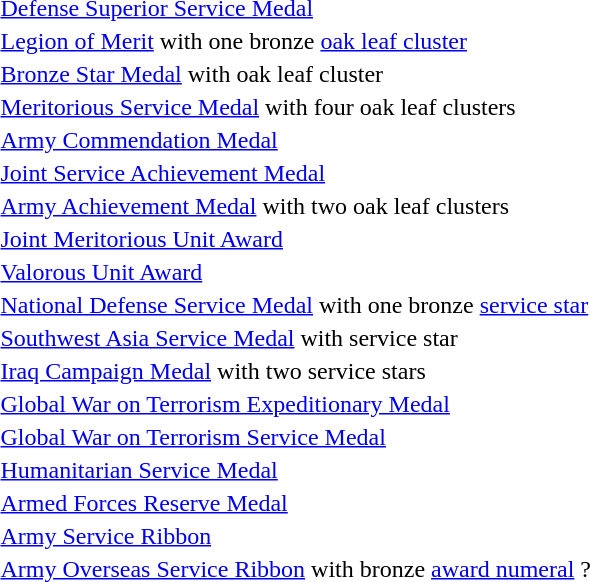<table>
<tr>
<td></td>
<td><a href='#'>Defense Superior Service Medal</a></td>
</tr>
<tr>
<td></td>
<td><a href='#'>Legion of Merit</a> with one bronze <a href='#'>oak leaf cluster</a></td>
</tr>
<tr>
<td></td>
<td><a href='#'>Bronze Star Medal</a> with oak leaf cluster</td>
</tr>
<tr>
<td><span></span><span></span><span></span><span></span></td>
<td><a href='#'>Meritorious Service Medal</a> with four oak leaf clusters</td>
</tr>
<tr>
<td></td>
<td><a href='#'>Army Commendation Medal</a></td>
</tr>
<tr>
<td></td>
<td><a href='#'>Joint Service Achievement Medal</a></td>
</tr>
<tr>
<td><span></span><span></span></td>
<td><a href='#'>Army Achievement Medal</a> with two oak leaf clusters</td>
</tr>
<tr>
<td></td>
<td><a href='#'>Joint Meritorious Unit Award</a></td>
</tr>
<tr>
<td></td>
<td><a href='#'>Valorous Unit Award</a></td>
</tr>
<tr>
<td></td>
<td><a href='#'>National Defense Service Medal</a> with one bronze <a href='#'>service star</a></td>
</tr>
<tr>
<td></td>
<td><a href='#'>Southwest Asia Service Medal</a> with service star</td>
</tr>
<tr>
<td><span></span><span></span></td>
<td><a href='#'>Iraq Campaign Medal</a> with two service stars</td>
</tr>
<tr>
<td></td>
<td><a href='#'>Global War on Terrorism Expeditionary Medal</a></td>
</tr>
<tr>
<td></td>
<td><a href='#'>Global War on Terrorism Service Medal</a></td>
</tr>
<tr>
<td></td>
<td><a href='#'>Humanitarian Service Medal</a></td>
</tr>
<tr>
<td></td>
<td><a href='#'>Armed Forces Reserve Medal</a></td>
</tr>
<tr>
<td></td>
<td><a href='#'>Army Service Ribbon</a></td>
</tr>
<tr>
<td></td>
<td><a href='#'>Army Overseas Service Ribbon</a> with bronze <a href='#'>award numeral</a> ?</td>
</tr>
</table>
